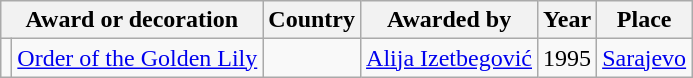<table class="wikitable" style="text-align:left;">
<tr>
<th colspan=2>Award or decoration</th>
<th>Country</th>
<th>Awarded by</th>
<th>Year</th>
<th>Place</th>
</tr>
<tr>
<td></td>
<td><a href='#'>Order of the Golden Lily</a></td>
<td></td>
<td><a href='#'>Alija Izetbegović</a></td>
<td>1995</td>
<td><a href='#'>Sarajevo</a></td>
</tr>
</table>
